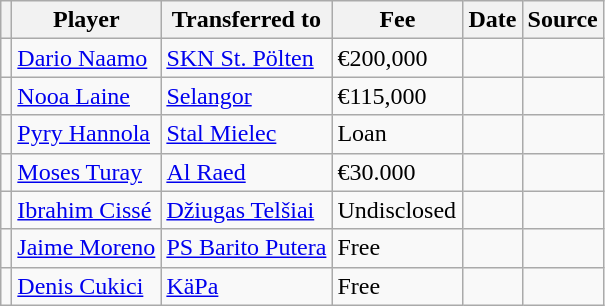<table class="wikitable plainrowheaders sortable">
<tr>
<th></th>
<th scope="col">Player</th>
<th>Transferred to</th>
<th style="width: 80px;">Fee</th>
<th scope="col">Date</th>
<th scope="col">Source</th>
</tr>
<tr>
<td align="center"></td>
<td> <a href='#'>Dario Naamo</a></td>
<td> <a href='#'>SKN St. Pölten</a></td>
<td>€200,000</td>
<td></td>
<td></td>
</tr>
<tr>
<td align="center"></td>
<td> <a href='#'>Nooa Laine</a></td>
<td> <a href='#'>Selangor</a></td>
<td>€115,000</td>
<td></td>
<td></td>
</tr>
<tr>
<td align="center"></td>
<td> <a href='#'>Pyry Hannola</a></td>
<td> <a href='#'>Stal Mielec</a></td>
<td>Loan</td>
<td></td>
<td></td>
</tr>
<tr>
<td align="center"></td>
<td> <a href='#'>Moses Turay</a></td>
<td> <a href='#'>Al Raed</a></td>
<td>€30.000</td>
<td></td>
<td></td>
</tr>
<tr>
<td align="center"></td>
<td> <a href='#'>Ibrahim Cissé</a></td>
<td> <a href='#'>Džiugas Telšiai</a></td>
<td>Undisclosed</td>
<td></td>
<td></td>
</tr>
<tr>
<td align="center"></td>
<td> <a href='#'>Jaime Moreno</a></td>
<td> <a href='#'>PS Barito Putera</a></td>
<td>Free</td>
<td></td>
<td></td>
</tr>
<tr>
<td align="center"></td>
<td> <a href='#'>Denis Cukici</a></td>
<td> <a href='#'>KäPa</a></td>
<td>Free</td>
<td></td>
<td></td>
</tr>
</table>
